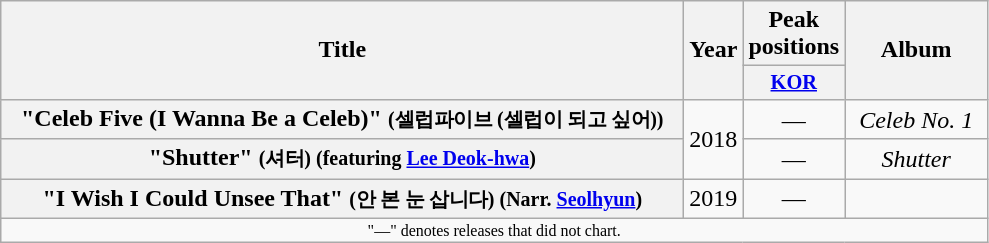<table class="wikitable plainrowheaders" style="text-align:center;">
<tr>
<th scope="col" rowspan="2" style="width:28em;">Title</th>
<th scope="col" rowspan="2" style="width:2em;">Year</th>
<th scope="col" colspan="1" style="width:2em;">Peak positions</th>
<th scope="col" rowspan="2" style="width:5.5em;">Album</th>
</tr>
<tr>
<th scope="col" style="width:2.5em;font-size:85%;"><a href='#'>KOR</a><br></th>
</tr>
<tr>
<th scope="row">"Celeb Five (I Wanna Be a Celeb)" <small>(셀럽파이브 (셀럽이 되고 싶어))</small></th>
<td rowspan="2">2018</td>
<td>—</td>
<td><em>Celeb No. 1</em></td>
</tr>
<tr>
<th scope="row">"Shutter" <small>(셔터) (featuring <a href='#'>Lee Deok-hwa</a>)</small></th>
<td>—</td>
<td><em>Shutter</em></td>
</tr>
<tr>
<th scope="row">"I Wish I Could Unsee That" <small>(안 본 눈 삽니다) (Narr. <a href='#'>Seolhyun</a>)</small></th>
<td>2019</td>
<td>—</td>
<td></td>
</tr>
<tr>
<td colspan="5" style="font-size:8pt">"—" denotes releases that did not chart.</td>
</tr>
</table>
